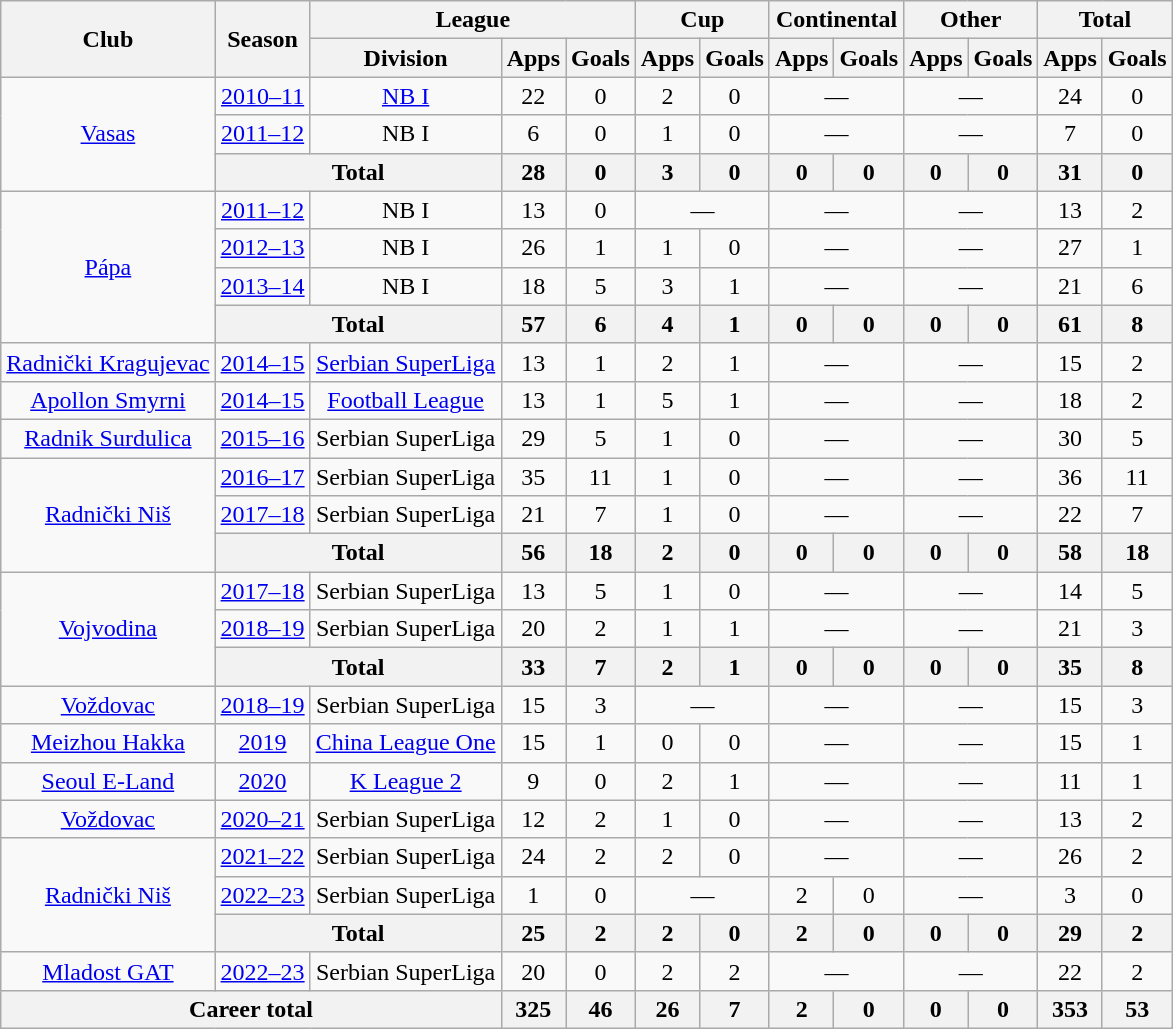<table class="wikitable" style="text-align:center">
<tr>
<th rowspan="2">Club</th>
<th rowspan="2">Season</th>
<th colspan="3">League</th>
<th colspan="2">Cup</th>
<th colspan="2">Continental</th>
<th colspan="2">Other</th>
<th colspan="2">Total</th>
</tr>
<tr>
<th>Division</th>
<th>Apps</th>
<th>Goals</th>
<th>Apps</th>
<th>Goals</th>
<th>Apps</th>
<th>Goals</th>
<th>Apps</th>
<th>Goals</th>
<th>Apps</th>
<th>Goals</th>
</tr>
<tr>
<td rowspan="3"><a href='#'>Vasas</a></td>
<td><a href='#'>2010–11</a></td>
<td><a href='#'>NB I</a></td>
<td>22</td>
<td>0</td>
<td>2</td>
<td>0</td>
<td colspan="2">—</td>
<td colspan="2">—</td>
<td>24</td>
<td>0</td>
</tr>
<tr>
<td><a href='#'>2011–12</a></td>
<td>NB I</td>
<td>6</td>
<td>0</td>
<td>1</td>
<td>0</td>
<td colspan="2">—</td>
<td colspan="2">—</td>
<td>7</td>
<td>0</td>
</tr>
<tr>
<th colspan=2>Total</th>
<th>28</th>
<th>0</th>
<th>3</th>
<th>0</th>
<th>0</th>
<th>0</th>
<th>0</th>
<th>0</th>
<th>31</th>
<th>0</th>
</tr>
<tr>
<td rowspan="4"><a href='#'>Pápa</a></td>
<td><a href='#'>2011–12</a></td>
<td>NB I</td>
<td>13</td>
<td>0</td>
<td colspan="2">—</td>
<td colspan="2">—</td>
<td colspan="2">—</td>
<td>13</td>
<td>2</td>
</tr>
<tr>
<td><a href='#'>2012–13</a></td>
<td>NB I</td>
<td>26</td>
<td>1</td>
<td>1</td>
<td>0</td>
<td colspan="2">—</td>
<td colspan="2">—</td>
<td>27</td>
<td>1</td>
</tr>
<tr>
<td><a href='#'>2013–14</a></td>
<td>NB I</td>
<td>18</td>
<td>5</td>
<td>3</td>
<td>1</td>
<td colspan="2">—</td>
<td colspan="2">—</td>
<td>21</td>
<td>6</td>
</tr>
<tr>
<th colspan=2>Total</th>
<th>57</th>
<th>6</th>
<th>4</th>
<th>1</th>
<th>0</th>
<th>0</th>
<th>0</th>
<th>0</th>
<th>61</th>
<th>8</th>
</tr>
<tr>
<td><a href='#'>Radnički Kragujevac</a></td>
<td><a href='#'>2014–15</a></td>
<td><a href='#'>Serbian SuperLiga</a></td>
<td>13</td>
<td>1</td>
<td>2</td>
<td>1</td>
<td colspan="2">—</td>
<td colspan="2">—</td>
<td>15</td>
<td>2</td>
</tr>
<tr>
<td><a href='#'>Apollon Smyrni</a></td>
<td><a href='#'>2014–15</a></td>
<td><a href='#'>Football League</a></td>
<td>13</td>
<td>1</td>
<td>5</td>
<td>1</td>
<td colspan="2">—</td>
<td colspan="2">—</td>
<td>18</td>
<td>2</td>
</tr>
<tr>
<td><a href='#'>Radnik Surdulica</a></td>
<td><a href='#'>2015–16</a></td>
<td>Serbian SuperLiga</td>
<td>29</td>
<td>5</td>
<td>1</td>
<td>0</td>
<td colspan="2">—</td>
<td colspan="2">—</td>
<td>30</td>
<td>5</td>
</tr>
<tr>
<td rowspan="3"><a href='#'>Radnički Niš</a></td>
<td><a href='#'>2016–17</a></td>
<td>Serbian SuperLiga</td>
<td>35</td>
<td>11</td>
<td>1</td>
<td>0</td>
<td colspan="2">—</td>
<td colspan="2">—</td>
<td>36</td>
<td>11</td>
</tr>
<tr>
<td><a href='#'>2017–18</a></td>
<td>Serbian SuperLiga</td>
<td>21</td>
<td>7</td>
<td>1</td>
<td>0</td>
<td colspan="2">—</td>
<td colspan="2">—</td>
<td>22</td>
<td>7</td>
</tr>
<tr>
<th colspan=2>Total</th>
<th>56</th>
<th>18</th>
<th>2</th>
<th>0</th>
<th>0</th>
<th>0</th>
<th>0</th>
<th>0</th>
<th>58</th>
<th>18</th>
</tr>
<tr>
<td rowspan="3"><a href='#'>Vojvodina</a></td>
<td><a href='#'>2017–18</a></td>
<td>Serbian SuperLiga</td>
<td>13</td>
<td>5</td>
<td>1</td>
<td>0</td>
<td colspan="2">—</td>
<td colspan="2">—</td>
<td>14</td>
<td>5</td>
</tr>
<tr>
<td><a href='#'>2018–19</a></td>
<td>Serbian SuperLiga</td>
<td>20</td>
<td>2</td>
<td>1</td>
<td>1</td>
<td colspan="2">—</td>
<td colspan="2">—</td>
<td>21</td>
<td>3</td>
</tr>
<tr>
<th colspan=2>Total</th>
<th>33</th>
<th>7</th>
<th>2</th>
<th>1</th>
<th>0</th>
<th>0</th>
<th>0</th>
<th>0</th>
<th>35</th>
<th>8</th>
</tr>
<tr>
<td><a href='#'>Voždovac</a></td>
<td><a href='#'>2018–19</a></td>
<td>Serbian SuperLiga</td>
<td>15</td>
<td>3</td>
<td colspan="2">—</td>
<td colspan="2">—</td>
<td colspan="2">—</td>
<td>15</td>
<td>3</td>
</tr>
<tr>
<td><a href='#'>Meizhou Hakka</a></td>
<td><a href='#'>2019</a></td>
<td><a href='#'>China League One</a></td>
<td>15</td>
<td>1</td>
<td>0</td>
<td>0</td>
<td colspan="2">—</td>
<td colspan="2">—</td>
<td>15</td>
<td>1</td>
</tr>
<tr>
<td><a href='#'>Seoul E-Land</a></td>
<td><a href='#'>2020</a></td>
<td><a href='#'>K League 2</a></td>
<td>9</td>
<td>0</td>
<td>2</td>
<td>1</td>
<td colspan="2">—</td>
<td colspan="2">—</td>
<td>11</td>
<td>1</td>
</tr>
<tr>
<td><a href='#'>Voždovac</a></td>
<td><a href='#'>2020–21</a></td>
<td>Serbian SuperLiga</td>
<td>12</td>
<td>2</td>
<td>1</td>
<td>0</td>
<td colspan="2">—</td>
<td colspan="2">—</td>
<td>13</td>
<td>2</td>
</tr>
<tr>
<td rowspan="3"><a href='#'>Radnički Niš</a></td>
<td><a href='#'>2021–22</a></td>
<td>Serbian SuperLiga</td>
<td>24</td>
<td>2</td>
<td>2</td>
<td>0</td>
<td colspan="2">—</td>
<td colspan="2">—</td>
<td>26</td>
<td>2</td>
</tr>
<tr>
<td><a href='#'>2022–23</a></td>
<td>Serbian SuperLiga</td>
<td>1</td>
<td>0</td>
<td colspan="2">—</td>
<td>2</td>
<td>0</td>
<td colspan="2">—</td>
<td>3</td>
<td>0</td>
</tr>
<tr>
<th colspan=2>Total</th>
<th>25</th>
<th>2</th>
<th>2</th>
<th>0</th>
<th>2</th>
<th>0</th>
<th>0</th>
<th>0</th>
<th>29</th>
<th>2</th>
</tr>
<tr>
<td><a href='#'>Mladost GAT</a></td>
<td><a href='#'>2022–23</a></td>
<td>Serbian SuperLiga</td>
<td>20</td>
<td>0</td>
<td>2</td>
<td>2</td>
<td colspan="2">—</td>
<td colspan="2">—</td>
<td>22</td>
<td>2</td>
</tr>
<tr>
<th colspan=3>Career total</th>
<th>325</th>
<th>46</th>
<th>26</th>
<th>7</th>
<th>2</th>
<th>0</th>
<th>0</th>
<th>0</th>
<th>353</th>
<th>53</th>
</tr>
</table>
